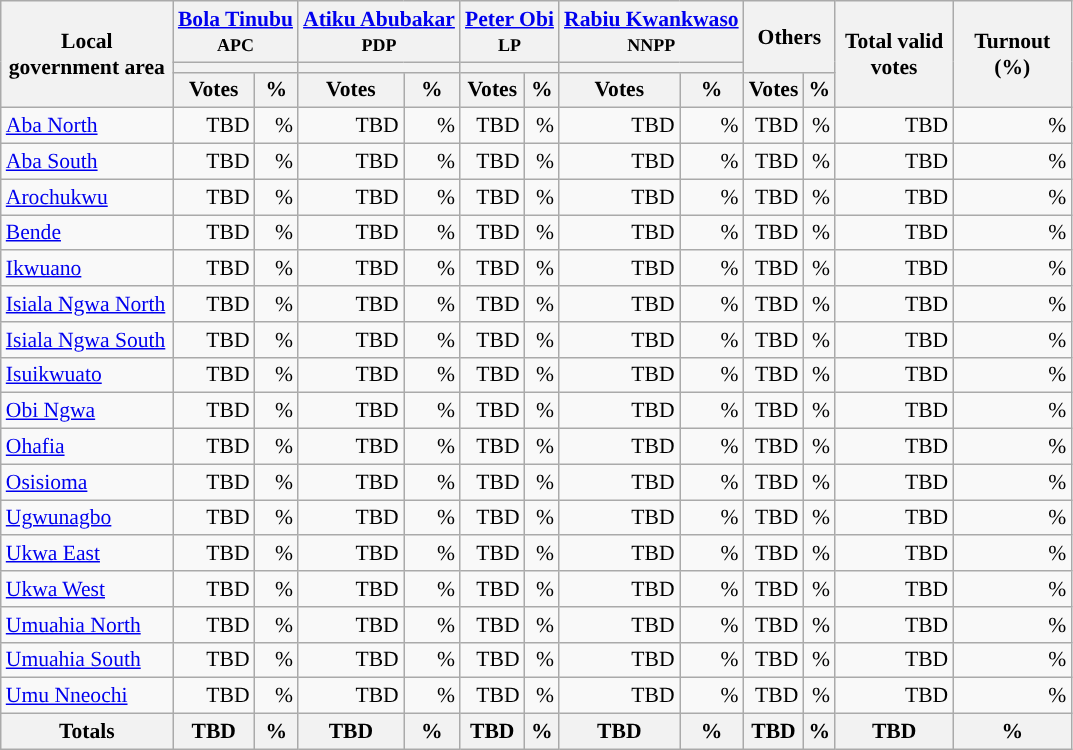<table class="wikitable sortable" style="text-align:right; font-size:90%">
<tr>
<th rowspan="3" style="max-width:7.5em;">Local government area</th>
<th colspan="2"><a href='#'>Bola Tinubu</a><br><small>APC</small></th>
<th colspan="2"><a href='#'>Atiku Abubakar</a><br><small>PDP</small></th>
<th colspan="2"><a href='#'>Peter Obi</a><br><small>LP</small></th>
<th colspan="2"><a href='#'>Rabiu Kwankwaso</a><br><small>NNPP</small></th>
<th colspan="2" rowspan="2">Others</th>
<th rowspan="3" style="max-width:5em;">Total valid votes</th>
<th rowspan="3" style="max-width:5em;">Turnout (%)</th>
</tr>
<tr>
<th colspan=2 style="background-color:"></th>
<th colspan=2 style="background-color:"></th>
<th colspan=2 style="background-color:"></th>
<th colspan=2 style="background-color:"></th>
</tr>
<tr>
<th>Votes</th>
<th>%</th>
<th>Votes</th>
<th>%</th>
<th>Votes</th>
<th>%</th>
<th>Votes</th>
<th>%</th>
<th>Votes</th>
<th>%</th>
</tr>
<tr style="background-color:#">
<td style="text-align:left;"><a href='#'>Aba North</a></td>
<td>TBD</td>
<td>%</td>
<td>TBD</td>
<td>%</td>
<td>TBD</td>
<td>%</td>
<td>TBD</td>
<td>%</td>
<td>TBD</td>
<td>%</td>
<td>TBD</td>
<td>%</td>
</tr>
<tr style="background-color:#">
<td style="text-align:left;"><a href='#'>Aba South</a></td>
<td>TBD</td>
<td>%</td>
<td>TBD</td>
<td>%</td>
<td>TBD</td>
<td>%</td>
<td>TBD</td>
<td>%</td>
<td>TBD</td>
<td>%</td>
<td>TBD</td>
<td>%</td>
</tr>
<tr style="background-color:#">
<td style="text-align:left;"><a href='#'>Arochukwu</a></td>
<td>TBD</td>
<td>%</td>
<td>TBD</td>
<td>%</td>
<td>TBD</td>
<td>%</td>
<td>TBD</td>
<td>%</td>
<td>TBD</td>
<td>%</td>
<td>TBD</td>
<td>%</td>
</tr>
<tr style="background-color:#">
<td style="text-align:left;"><a href='#'>Bende</a></td>
<td>TBD</td>
<td>%</td>
<td>TBD</td>
<td>%</td>
<td>TBD</td>
<td>%</td>
<td>TBD</td>
<td>%</td>
<td>TBD</td>
<td>%</td>
<td>TBD</td>
<td>%</td>
</tr>
<tr style="background-color:#">
<td style="text-align:left;"><a href='#'>Ikwuano</a></td>
<td>TBD</td>
<td>%</td>
<td>TBD</td>
<td>%</td>
<td>TBD</td>
<td>%</td>
<td>TBD</td>
<td>%</td>
<td>TBD</td>
<td>%</td>
<td>TBD</td>
<td>%</td>
</tr>
<tr style="background-color:#">
<td style="text-align:left;"><a href='#'>Isiala Ngwa North</a></td>
<td>TBD</td>
<td>%</td>
<td>TBD</td>
<td>%</td>
<td>TBD</td>
<td>%</td>
<td>TBD</td>
<td>%</td>
<td>TBD</td>
<td>%</td>
<td>TBD</td>
<td>%</td>
</tr>
<tr style="background-color:#">
<td style="text-align:left;"><a href='#'>Isiala Ngwa South</a></td>
<td>TBD</td>
<td>%</td>
<td>TBD</td>
<td>%</td>
<td>TBD</td>
<td>%</td>
<td>TBD</td>
<td>%</td>
<td>TBD</td>
<td>%</td>
<td>TBD</td>
<td>%</td>
</tr>
<tr style="background-color:#">
<td style="text-align:left;"><a href='#'>Isuikwuato</a></td>
<td>TBD</td>
<td>%</td>
<td>TBD</td>
<td>%</td>
<td>TBD</td>
<td>%</td>
<td>TBD</td>
<td>%</td>
<td>TBD</td>
<td>%</td>
<td>TBD</td>
<td>%</td>
</tr>
<tr style="background-color:#">
<td style="text-align:left;"><a href='#'>Obi Ngwa</a></td>
<td>TBD</td>
<td>%</td>
<td>TBD</td>
<td>%</td>
<td>TBD</td>
<td>%</td>
<td>TBD</td>
<td>%</td>
<td>TBD</td>
<td>%</td>
<td>TBD</td>
<td>%</td>
</tr>
<tr style="background-color:#">
<td style="text-align:left;"><a href='#'>Ohafia</a></td>
<td>TBD</td>
<td>%</td>
<td>TBD</td>
<td>%</td>
<td>TBD</td>
<td>%</td>
<td>TBD</td>
<td>%</td>
<td>TBD</td>
<td>%</td>
<td>TBD</td>
<td>%</td>
</tr>
<tr style="background-color:#">
<td style="text-align:left;"><a href='#'>Osisioma</a></td>
<td>TBD</td>
<td>%</td>
<td>TBD</td>
<td>%</td>
<td>TBD</td>
<td>%</td>
<td>TBD</td>
<td>%</td>
<td>TBD</td>
<td>%</td>
<td>TBD</td>
<td>%</td>
</tr>
<tr style="background-color:#">
<td style="text-align:left;"><a href='#'>Ugwunagbo</a></td>
<td>TBD</td>
<td>%</td>
<td>TBD</td>
<td>%</td>
<td>TBD</td>
<td>%</td>
<td>TBD</td>
<td>%</td>
<td>TBD</td>
<td>%</td>
<td>TBD</td>
<td>%</td>
</tr>
<tr style="background-color:#">
<td style="text-align:left;"><a href='#'>Ukwa East</a></td>
<td>TBD</td>
<td>%</td>
<td>TBD</td>
<td>%</td>
<td>TBD</td>
<td>%</td>
<td>TBD</td>
<td>%</td>
<td>TBD</td>
<td>%</td>
<td>TBD</td>
<td>%</td>
</tr>
<tr style="background-color:#">
<td style="text-align:left;"><a href='#'>Ukwa West</a></td>
<td>TBD</td>
<td>%</td>
<td>TBD</td>
<td>%</td>
<td>TBD</td>
<td>%</td>
<td>TBD</td>
<td>%</td>
<td>TBD</td>
<td>%</td>
<td>TBD</td>
<td>%</td>
</tr>
<tr style="background-color:#">
<td style="text-align:left;"><a href='#'>Umuahia North</a></td>
<td>TBD</td>
<td>%</td>
<td>TBD</td>
<td>%</td>
<td>TBD</td>
<td>%</td>
<td>TBD</td>
<td>%</td>
<td>TBD</td>
<td>%</td>
<td>TBD</td>
<td>%</td>
</tr>
<tr style="background-color:#">
<td style="text-align:left;"><a href='#'>Umuahia South</a></td>
<td>TBD</td>
<td>%</td>
<td>TBD</td>
<td>%</td>
<td>TBD</td>
<td>%</td>
<td>TBD</td>
<td>%</td>
<td>TBD</td>
<td>%</td>
<td>TBD</td>
<td>%</td>
</tr>
<tr style="background-color:#">
<td style="text-align:left;"><a href='#'>Umu Nneochi</a></td>
<td>TBD</td>
<td>%</td>
<td>TBD</td>
<td>%</td>
<td>TBD</td>
<td>%</td>
<td>TBD</td>
<td>%</td>
<td>TBD</td>
<td>%</td>
<td>TBD</td>
<td>%</td>
</tr>
<tr>
<th>Totals</th>
<th>TBD</th>
<th>%</th>
<th>TBD</th>
<th>%</th>
<th>TBD</th>
<th>%</th>
<th>TBD</th>
<th>%</th>
<th>TBD</th>
<th>%</th>
<th>TBD</th>
<th>%</th>
</tr>
</table>
